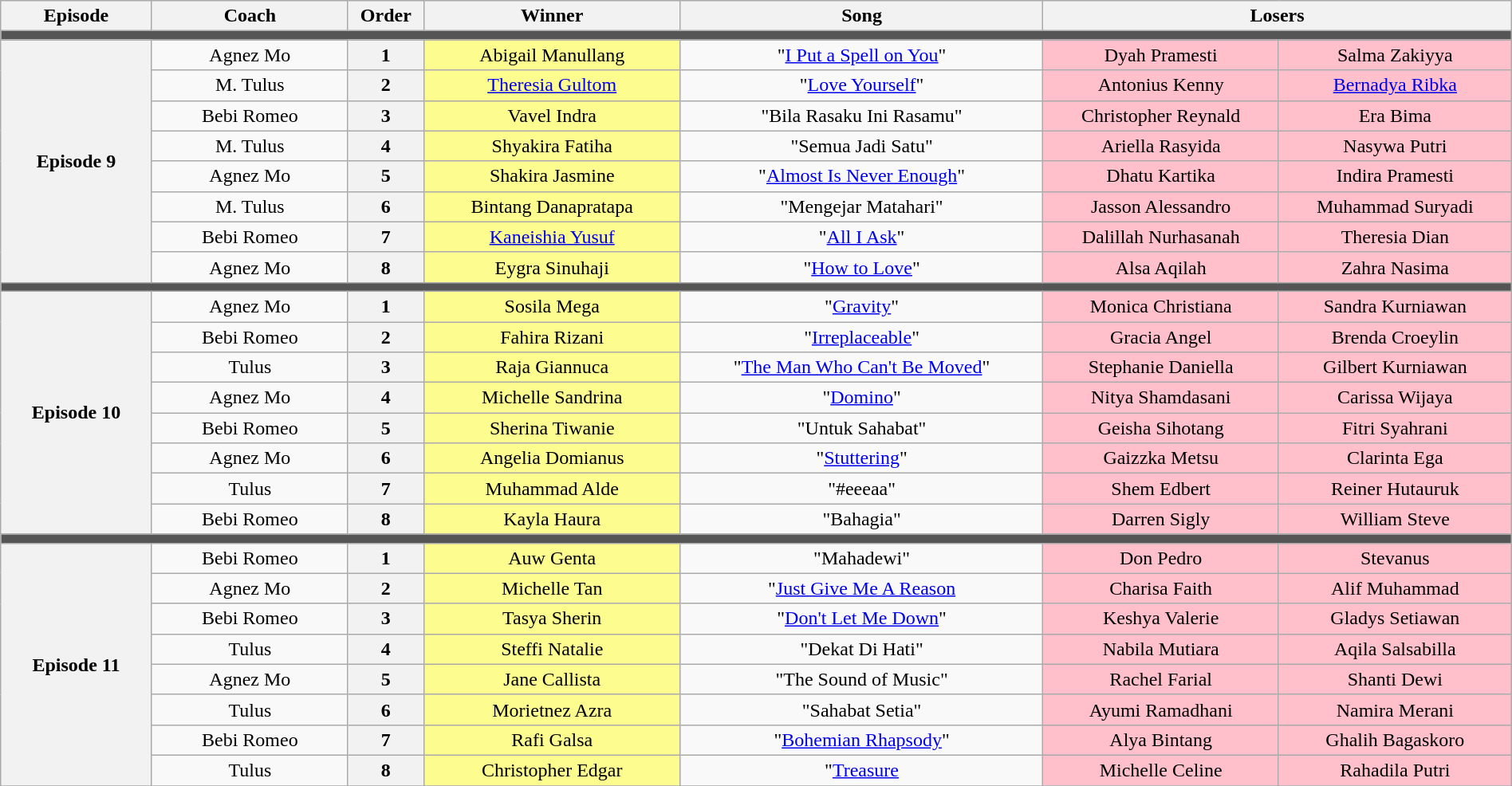<table class="wikitable" style="text-align:center; width:100%;">
<tr>
<th style="width:10%;">Episode</th>
<th style="width:13%;">Coach</th>
<th style="width:05%;">Order</th>
<th style="width:17%;">Winner</th>
<th style="width:24%;">Song</th>
<th colspan=2 style="width:34%:">Losers</th>
</tr>
<tr>
<td colspan="7" style="background:#555;"></td>
</tr>
<tr>
<th rowspan="8">Episode 9<br><small></small></th>
<td>Agnez Mo</td>
<th>1</th>
<td style="background:#fdfc8f;">Abigail Manullang</td>
<td>"<a href='#'>I Put a Spell on You</a>"</td>
<td style="background:pink;">Dyah Pramesti</td>
<td style="background:pink;">Salma Zakiyya</td>
</tr>
<tr>
<td>M. Tulus</td>
<th>2</th>
<td style="background:#fdfc8f;"><a href='#'>Theresia Gultom</a></td>
<td>"<a href='#'>Love Yourself</a>"</td>
<td style="background:pink;">Antonius Kenny</td>
<td style="background:pink;"><a href='#'>Bernadya Ribka</a></td>
</tr>
<tr>
<td>Bebi Romeo</td>
<th>3</th>
<td style="background:#fdfc8f;">Vavel Indra</td>
<td>"Bila Rasaku Ini Rasamu"</td>
<td style="background:pink;">Christopher Reynald</td>
<td style="background:pink;">Era Bima</td>
</tr>
<tr>
<td>M. Tulus</td>
<th>4</th>
<td style="background:#fdfc8f;">Shyakira Fatiha</td>
<td>"Semua Jadi Satu"</td>
<td style="background:pink;">Ariella Rasyida</td>
<td style="background:pink;">Nasywa Putri</td>
</tr>
<tr>
<td>Agnez Mo</td>
<th>5</th>
<td style="background:#fdfc8f;">Shakira Jasmine</td>
<td>"<a href='#'>Almost Is Never Enough</a>"</td>
<td style="background:pink;">Dhatu Kartika</td>
<td style="background:pink;">Indira Pramesti</td>
</tr>
<tr>
<td>M. Tulus</td>
<th>6</th>
<td style="background:#fdfc8f;">Bintang Danapratapa</td>
<td>"Mengejar Matahari"</td>
<td style="background:pink;">Jasson Alessandro</td>
<td style="background:pink;">Muhammad Suryadi</td>
</tr>
<tr>
<td>Bebi Romeo</td>
<th>7</th>
<td style="background:#fdfc8f;"><a href='#'>Kaneishia Yusuf</a></td>
<td>"<a href='#'>All I Ask</a>"</td>
<td style="background:pink;">Dalillah Nurhasanah</td>
<td style="background:pink;">Theresia Dian</td>
</tr>
<tr>
<td>Agnez Mo</td>
<th>8</th>
<td style="background:#fdfc8f;">Eygra Sinuhaji</td>
<td>"<a href='#'>How to Love</a>"</td>
<td style="background:pink;">Alsa Aqilah</td>
<td style="background:pink;">Zahra Nasima</td>
</tr>
<tr>
<td colspan="10" style="background:#555;"></td>
</tr>
<tr>
<th rowspan="8">Episode 10<br><small></small></th>
<td>Agnez Mo</td>
<th>1</th>
<td style="background:#fdfc8f;">Sosila Mega</td>
<td>"<a href='#'>Gravity</a>"</td>
<td style="background:pink;">Monica Christiana</td>
<td style="background:pink;">Sandra Kurniawan</td>
</tr>
<tr>
<td>Bebi Romeo</td>
<th>2</th>
<td style="background:#fdfc8f;">Fahira Rizani</td>
<td>"<a href='#'>Irreplaceable</a>"</td>
<td style="background:pink;">Gracia Angel</td>
<td style="background:pink;">Brenda Croeylin</td>
</tr>
<tr>
<td>Tulus</td>
<th>3</th>
<td style="background:#fdfc8f;">Raja Giannuca</td>
<td>"<a href='#'>The Man Who Can't Be Moved</a>"</td>
<td style="background:pink;">Stephanie Daniella</td>
<td style="background:pink;">Gilbert Kurniawan</td>
</tr>
<tr>
<td>Agnez Mo</td>
<th>4</th>
<td style="background:#fdfc8f;">Michelle Sandrina</td>
<td>"<a href='#'>Domino</a>"</td>
<td style="background:pink;">Nitya Shamdasani</td>
<td style="background:pink;">Carissa Wijaya</td>
</tr>
<tr>
<td>Bebi Romeo</td>
<th>5</th>
<td style="background:#fdfc8f;">Sherina Tiwanie</td>
<td>"Untuk Sahabat"</td>
<td style="background:pink;">Geisha Sihotang</td>
<td style="background:pink;">Fitri Syahrani</td>
</tr>
<tr>
<td>Agnez Mo</td>
<th>6</th>
<td style="background:#fdfc8f;">Angelia Domianus</td>
<td>"<a href='#'>Stuttering</a>"</td>
<td style="background:pink;">Gaizzka Metsu</td>
<td style="background:pink;">Clarinta Ega</td>
</tr>
<tr>
<td>Tulus</td>
<th>7</th>
<td style="background:#fdfc8f;">Muhammad Alde</td>
<td>"#eeeaa"</td>
<td style="background:pink;">Shem Edbert</td>
<td style="background:pink;">Reiner Hutauruk</td>
</tr>
<tr>
<td>Bebi Romeo</td>
<th>8</th>
<td style="background:#fdfc8f;">Kayla Haura</td>
<td>"Bahagia"</td>
<td style="background:pink;">Darren Sigly</td>
<td style="background:pink;">William Steve</td>
</tr>
<tr>
<td colspan="10" style="background:#555;"></td>
</tr>
<tr>
<th rowspan="8">Episode 11<br><small></small></th>
<td>Bebi Romeo</td>
<th>1</th>
<td style="background:#fdfc8f;">Auw Genta</td>
<td>"Mahadewi"</td>
<td style="background:pink;">Don Pedro</td>
<td style="background:pink;">Stevanus</td>
</tr>
<tr>
<td>Agnez Mo</td>
<th>2</th>
<td style="background:#fdfc8f;">Michelle Tan</td>
<td>"<a href='#'>Just Give Me A Reason</a></td>
<td style="background:pink;">Charisa Faith</td>
<td style="background:pink;">Alif Muhammad</td>
</tr>
<tr>
<td>Bebi Romeo</td>
<th>3</th>
<td style="background:#fdfc8f;">Tasya Sherin</td>
<td>"<a href='#'>Don't Let Me Down</a>"</td>
<td style="background:pink;">Keshya Valerie</td>
<td style="background:pink;">Gladys Setiawan</td>
</tr>
<tr>
<td>Tulus</td>
<th>4</th>
<td style="background:#fdfc8f;">Steffi Natalie</td>
<td>"Dekat Di Hati"</td>
<td style="background:pink;">Nabila Mutiara</td>
<td style="background:pink;">Aqila Salsabilla</td>
</tr>
<tr>
<td>Agnez Mo</td>
<th>5</th>
<td style="background:#fdfc8f;">Jane Callista</td>
<td>"The Sound of Music"</td>
<td style="background:pink;">Rachel Farial</td>
<td style="background:pink;">Shanti Dewi</td>
</tr>
<tr>
<td>Tulus</td>
<th>6</th>
<td style="background:#fdfc8f;">Morietnez Azra</td>
<td>"Sahabat Setia"</td>
<td style="background:pink;">Ayumi Ramadhani</td>
<td style="background:pink;">Namira Merani</td>
</tr>
<tr>
<td>Bebi Romeo</td>
<th>7</th>
<td style="background:#fdfc8f;">Rafi Galsa</td>
<td>"<a href='#'>Bohemian Rhapsody</a>"</td>
<td style="background:pink;">Alya Bintang</td>
<td style="background:pink;">Ghalih Bagaskoro</td>
</tr>
<tr>
<td>Tulus</td>
<th>8</th>
<td style="background:#fdfc8f;">Christopher Edgar</td>
<td>"<a href='#'>Treasure</a></td>
<td style="background:pink;">Michelle Celine</td>
<td style="background:pink;">Rahadila Putri</td>
</tr>
<tr>
</tr>
</table>
